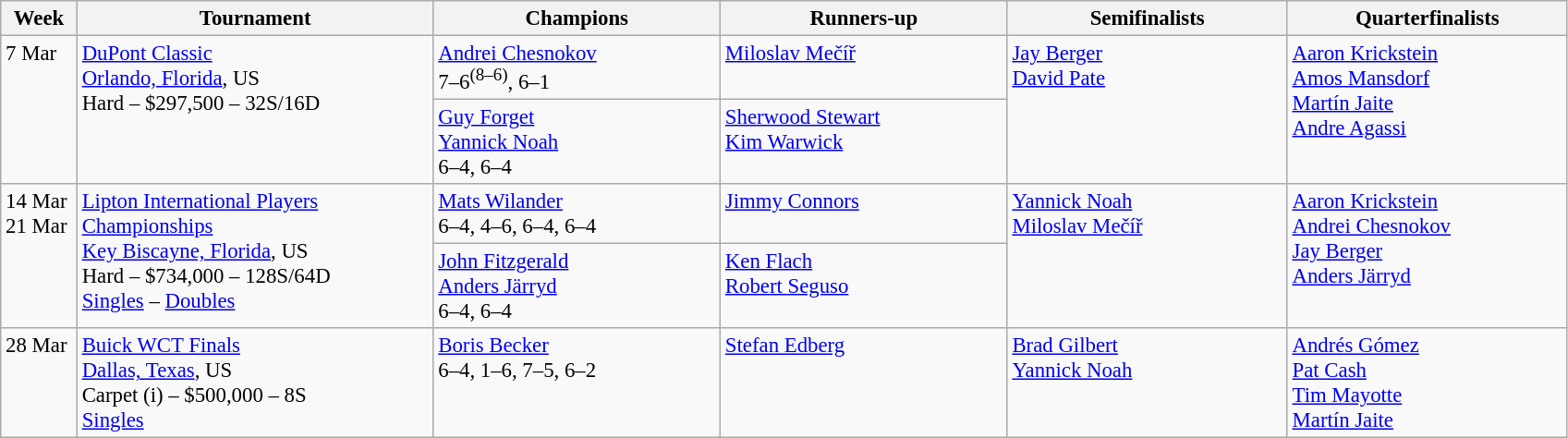<table class=wikitable style=font-size:95%>
<tr>
<th style="width:48px;">Week</th>
<th style="width:250px;">Tournament</th>
<th style="width:200px;">Champions</th>
<th style="width:200px;">Runners-up</th>
<th style="width:195px;">Semifinalists</th>
<th style="width:195px;">Quarterfinalists</th>
</tr>
<tr valign=top>
<td rowspan="2">7 Mar</td>
<td rowspan=2><a href='#'>DuPont Classic</a><br> <a href='#'>Orlando, Florida</a>, US<br>Hard – $297,500 – 32S/16D</td>
<td> <a href='#'>Andrei Chesnokov</a><br> 7–6<sup>(8–6)</sup>, 6–1</td>
<td> <a href='#'>Miloslav Mečíř</a></td>
<td rowspan=2> <a href='#'>Jay Berger</a><br> <a href='#'>David Pate</a></td>
<td rowspan=2> <a href='#'>Aaron Krickstein</a><br> <a href='#'>Amos Mansdorf</a><br> <a href='#'>Martín Jaite</a><br> <a href='#'>Andre Agassi</a></td>
</tr>
<tr valign=top>
<td> <a href='#'>Guy Forget</a> <br>  <a href='#'>Yannick Noah</a><br> 6–4, 6–4</td>
<td> <a href='#'>Sherwood Stewart</a> <br>  <a href='#'>Kim Warwick</a></td>
</tr>
<tr valign=top>
<td rowspan="2">14 Mar<br>21 Mar</td>
<td rowspan=2><a href='#'>Lipton International Players Championships</a><br> <a href='#'>Key Biscayne, Florida</a>, US<br>Hard – $734,000 – 128S/64D <br> <a href='#'>Singles</a> – <a href='#'>Doubles</a></td>
<td> <a href='#'>Mats Wilander</a><br> 6–4, 4–6, 6–4, 6–4</td>
<td> <a href='#'>Jimmy Connors</a></td>
<td rowspan=2> <a href='#'>Yannick Noah</a><br> <a href='#'>Miloslav Mečíř</a></td>
<td rowspan=2> <a href='#'>Aaron Krickstein</a><br> <a href='#'>Andrei Chesnokov</a><br> <a href='#'>Jay Berger</a><br> <a href='#'>Anders Järryd</a></td>
</tr>
<tr valign=top>
<td> <a href='#'>John Fitzgerald</a> <br>  <a href='#'>Anders Järryd</a><br> 6–4, 6–4</td>
<td> <a href='#'>Ken Flach</a> <br>  <a href='#'>Robert Seguso</a></td>
</tr>
<tr valign=top>
<td>28 Mar</td>
<td><a href='#'>Buick WCT Finals</a><br> <a href='#'>Dallas, Texas</a>, US<br>Carpet (i) – $500,000 – 8S <br> <a href='#'>Singles</a></td>
<td> <a href='#'>Boris Becker</a><br> 6–4, 1–6, 7–5, 6–2</td>
<td> <a href='#'>Stefan Edberg</a></td>
<td> <a href='#'>Brad Gilbert</a><br> <a href='#'>Yannick Noah</a></td>
<td> <a href='#'>Andrés Gómez</a><br> <a href='#'>Pat Cash</a><br> <a href='#'>Tim Mayotte</a><br> <a href='#'>Martín Jaite</a></td>
</tr>
</table>
